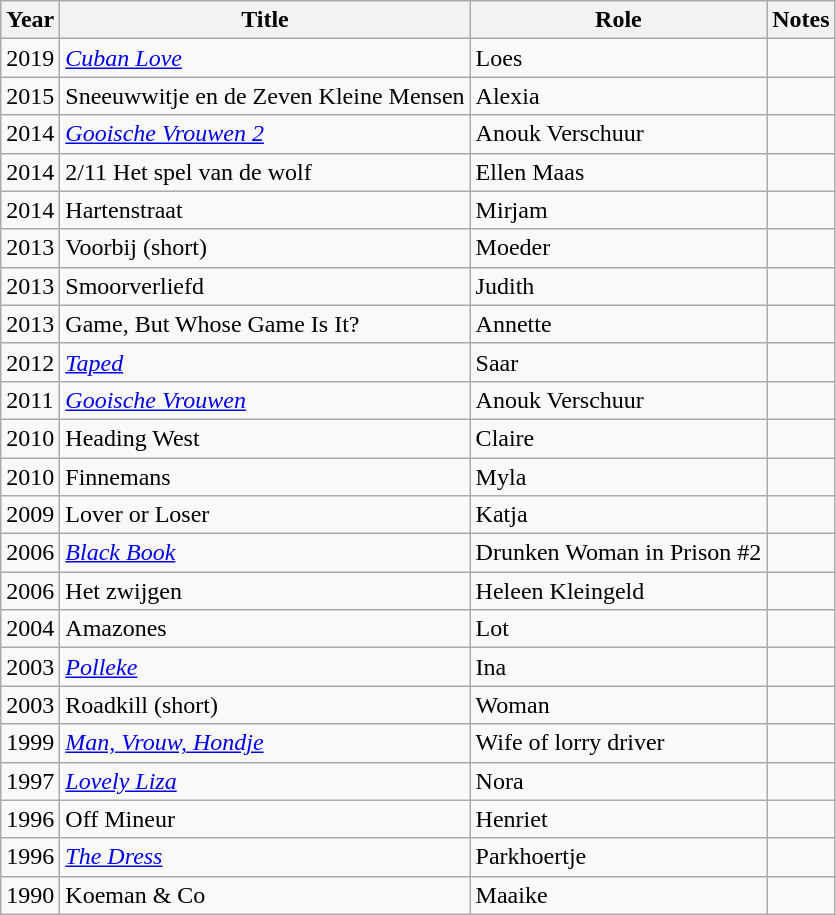<table class="wikitable sortable">
<tr>
<th>Year</th>
<th>Title</th>
<th>Role</th>
<th class="unsortable">Notes</th>
</tr>
<tr>
<td>2019</td>
<td><em><a href='#'>Cuban Love</a></em></td>
<td>Loes</td>
<td></td>
</tr>
<tr>
<td>2015</td>
<td>Sneeuwwitje en de Zeven Kleine Mensen</td>
<td>Alexia</td>
<td></td>
</tr>
<tr>
<td>2014</td>
<td><em><a href='#'>Gooische Vrouwen 2</a></em></td>
<td>Anouk Verschuur</td>
<td></td>
</tr>
<tr>
<td>2014</td>
<td>2/11 Het spel van de wolf</td>
<td>Ellen Maas</td>
<td></td>
</tr>
<tr>
<td>2014</td>
<td>Hartenstraat</td>
<td>Mirjam</td>
<td></td>
</tr>
<tr>
<td>2013</td>
<td>Voorbij (short)</td>
<td>Moeder</td>
<td></td>
</tr>
<tr>
<td>2013</td>
<td>Smoorverliefd</td>
<td>Judith</td>
<td></td>
</tr>
<tr>
<td>2013</td>
<td>Game, But Whose Game Is It?</td>
<td>Annette</td>
<td></td>
</tr>
<tr>
<td>2012</td>
<td><em><a href='#'>Taped</a></em></td>
<td>Saar</td>
<td></td>
</tr>
<tr>
<td>2011</td>
<td><em><a href='#'>Gooische Vrouwen</a></em></td>
<td>Anouk Verschuur</td>
<td></td>
</tr>
<tr>
<td>2010</td>
<td>Heading West</td>
<td>Claire</td>
<td></td>
</tr>
<tr>
<td>2010</td>
<td>Finnemans</td>
<td>Myla</td>
<td></td>
</tr>
<tr>
<td>2009</td>
<td>Lover or Loser</td>
<td>Katja</td>
<td></td>
</tr>
<tr>
<td>2006</td>
<td><em><a href='#'>Black Book</a></em></td>
<td>Drunken Woman in Prison #2</td>
<td></td>
</tr>
<tr>
<td>2006</td>
<td>Het zwijgen</td>
<td>Heleen Kleingeld</td>
<td></td>
</tr>
<tr>
<td>2004</td>
<td>Amazones</td>
<td>Lot</td>
<td></td>
</tr>
<tr>
<td>2003</td>
<td><em><a href='#'>Polleke</a></em></td>
<td>Ina</td>
<td></td>
</tr>
<tr>
<td>2003</td>
<td>Roadkill (short)</td>
<td>Woman</td>
<td></td>
</tr>
<tr>
<td>1999</td>
<td><em><a href='#'>Man, Vrouw, Hondje</a></em></td>
<td>Wife of lorry driver</td>
<td></td>
</tr>
<tr>
<td>1997</td>
<td><em><a href='#'>Lovely Liza</a></em></td>
<td>Nora</td>
<td></td>
</tr>
<tr>
<td>1996</td>
<td>Off Mineur</td>
<td>Henriet</td>
<td></td>
</tr>
<tr>
<td>1996</td>
<td><em><a href='#'>The Dress</a></em></td>
<td>Parkhoertje</td>
</tr>
<tr>
<td>1990</td>
<td>Koeman & Co</td>
<td>Maaike</td>
<td></td>
</tr>
</table>
